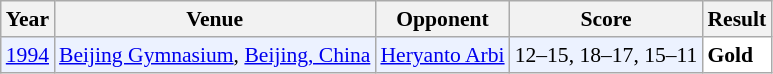<table class="sortable wikitable" style="font-size: 90%;">
<tr>
<th>Year</th>
<th>Venue</th>
<th>Opponent</th>
<th>Score</th>
<th>Result</th>
</tr>
<tr style="background:#ECF2FF">
<td align="center"><a href='#'>1994</a></td>
<td align="left"><a href='#'>Beijing Gymnasium</a>, <a href='#'>Beijing, China</a></td>
<td align="left"> <a href='#'>Heryanto Arbi</a></td>
<td align="left">12–15, 18–17, 15–11</td>
<td style="text-align:left; background:white"> <strong>Gold</strong></td>
</tr>
</table>
